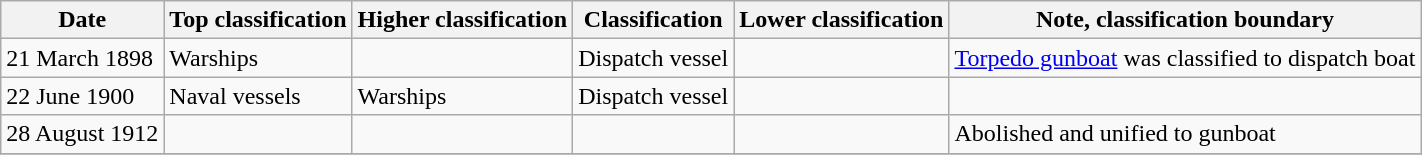<table class="wikitable">
<tr>
<th>Date</th>
<th>Top classification</th>
<th>Higher classification</th>
<th>Classification</th>
<th>Lower classification</th>
<th>Note, classification boundary</th>
</tr>
<tr>
<td>21 March 1898</td>
<td>Warships</td>
<td></td>
<td>Dispatch vessel</td>
<td></td>
<td><a href='#'>Torpedo gunboat</a> was classified to dispatch boat</td>
</tr>
<tr>
<td>22 June 1900</td>
<td>Naval vessels</td>
<td>Warships</td>
<td>Dispatch vessel</td>
<td></td>
<td></td>
</tr>
<tr>
<td>28 August 1912</td>
<td></td>
<td></td>
<td></td>
<td></td>
<td>Abolished and unified to gunboat</td>
</tr>
<tr>
</tr>
</table>
